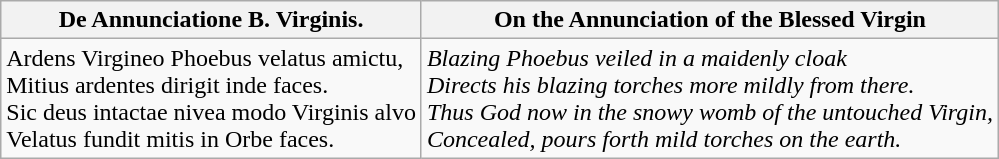<table class="wikitable">
<tr>
<th>De Annunciatione B. Virginis.</th>
<th>On the Annunciation of the Blessed Virgin</th>
</tr>
<tr>
<td>Ardens Virgineo Phoebus velatus amictu,<br>Mitius ardentes dirigit inde faces.<br>Sic deus intactae nivea modo Virginis alvo<br>Velatus fundit mitis in Orbe faces.</td>
<td><em>Blazing Phoebus veiled in a maidenly cloak</em><br><em>Directs his blazing torches more mildly from there.</em><br><em>Thus God now in the snowy womb of the untouched Virgin,</em><br><em>Concealed, pours forth mild torches on the earth.</em></td>
</tr>
</table>
